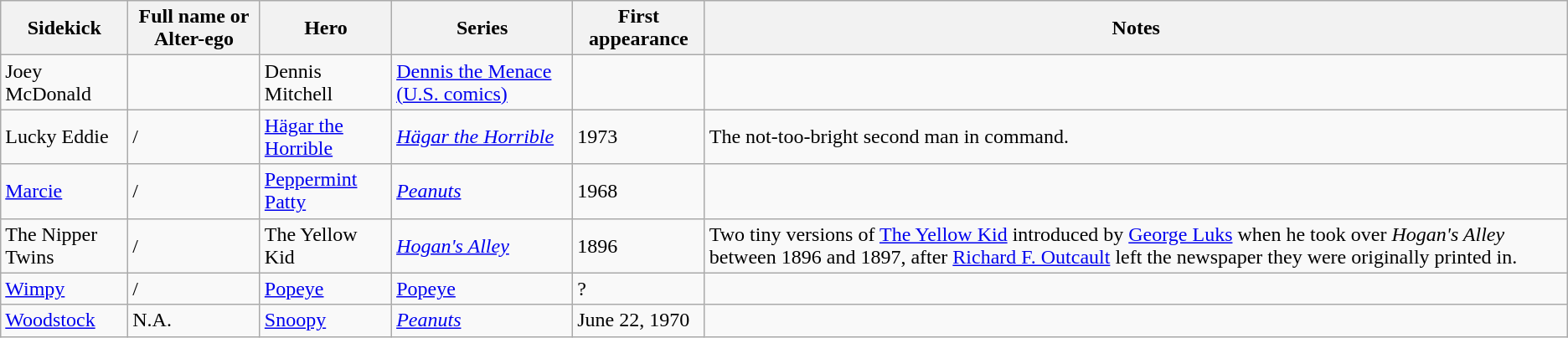<table class="wikitable sortable">
<tr>
<th>Sidekick</th>
<th>Full name or Alter-ego</th>
<th>Hero</th>
<th>Series</th>
<th>First appearance</th>
<th>Notes</th>
</tr>
<tr>
<td>Joey McDonald</td>
<td></td>
<td>Dennis Mitchell</td>
<td><a href='#'>Dennis the Menace (U.S. comics)</a></td>
<td></td>
<td></td>
</tr>
<tr>
<td>Lucky Eddie</td>
<td>/</td>
<td><a href='#'>Hägar the Horrible</a></td>
<td><em><a href='#'>Hägar the Horrible</a></em></td>
<td>1973</td>
<td>The not-too-bright second man in command.</td>
</tr>
<tr>
<td><a href='#'>Marcie</a></td>
<td>/</td>
<td><a href='#'>Peppermint Patty</a></td>
<td><em><a href='#'>Peanuts</a></em></td>
<td>1968</td>
<td></td>
</tr>
<tr>
<td>The Nipper Twins</td>
<td>/</td>
<td>The Yellow Kid</td>
<td><em><a href='#'>Hogan's Alley</a></em></td>
<td>1896</td>
<td>Two tiny versions of <a href='#'>The Yellow Kid</a> introduced by <a href='#'>George Luks</a> when he took over <em>Hogan's Alley</em> between 1896 and 1897, after <a href='#'>Richard F. Outcault</a> left the newspaper they were originally printed in.</td>
</tr>
<tr>
<td><a href='#'>Wimpy</a></td>
<td>/</td>
<td><a href='#'>Popeye</a></td>
<td><a href='#'>Popeye</a></td>
<td>?</td>
<td></td>
</tr>
<tr>
<td><a href='#'>Woodstock</a></td>
<td>N.A.</td>
<td><a href='#'>Snoopy</a></td>
<td><em><a href='#'>Peanuts</a></em></td>
<td>June 22, 1970</td>
<td></td>
</tr>
</table>
